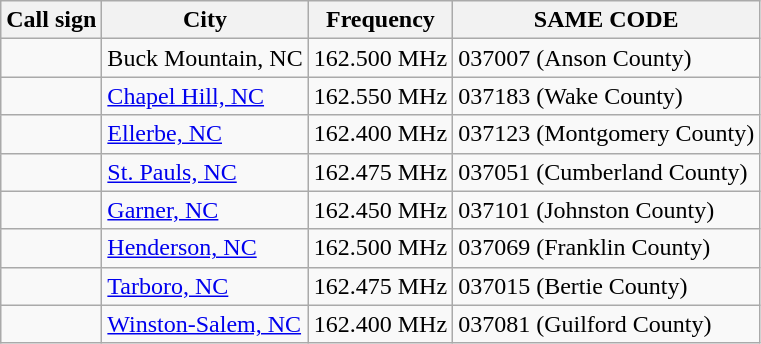<table class="wikitable">
<tr>
<th>Call sign</th>
<th>City</th>
<th>Frequency</th>
<th>SAME CODE</th>
</tr>
<tr>
<td></td>
<td>Buck Mountain, NC</td>
<td>162.500 MHz</td>
<td>037007 (Anson County)</td>
</tr>
<tr>
<td></td>
<td><a href='#'>Chapel Hill, NC</a></td>
<td>162.550 MHz</td>
<td>037183 (Wake County)</td>
</tr>
<tr>
<td></td>
<td><a href='#'>Ellerbe, NC</a></td>
<td>162.400 MHz</td>
<td>037123 (Montgomery County)</td>
</tr>
<tr>
<td></td>
<td><a href='#'>St. Pauls, NC</a></td>
<td>162.475 MHz</td>
<td>037051 (Cumberland County)</td>
</tr>
<tr>
<td></td>
<td><a href='#'>Garner, NC</a></td>
<td>162.450 MHz</td>
<td>037101 (Johnston County)</td>
</tr>
<tr>
<td></td>
<td><a href='#'>Henderson, NC</a></td>
<td>162.500 MHz</td>
<td>037069 (Franklin County)</td>
</tr>
<tr>
<td></td>
<td><a href='#'>Tarboro, NC</a></td>
<td>162.475 MHz</td>
<td>037015 (Bertie County)</td>
</tr>
<tr>
<td></td>
<td><a href='#'>Winston-Salem, NC</a></td>
<td>162.400 MHz</td>
<td>037081 (Guilford County)</td>
</tr>
</table>
